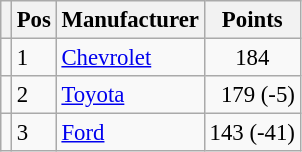<table class="wikitable" style="font-size: 95%;">
<tr>
<th></th>
<th>Pos</th>
<th>Manufacturer</th>
<th>Points</th>
</tr>
<tr>
<td align="left"></td>
<td>1</td>
<td><a href='#'>Chevrolet</a></td>
<td style="text-align:center;">184</td>
</tr>
<tr>
<td align="left"></td>
<td>2</td>
<td><a href='#'>Toyota</a></td>
<td style="text-align:right;">179 (-5)</td>
</tr>
<tr>
<td align="left"></td>
<td>3</td>
<td><a href='#'>Ford</a></td>
<td style="text-align:right;">143 (-41)</td>
</tr>
</table>
